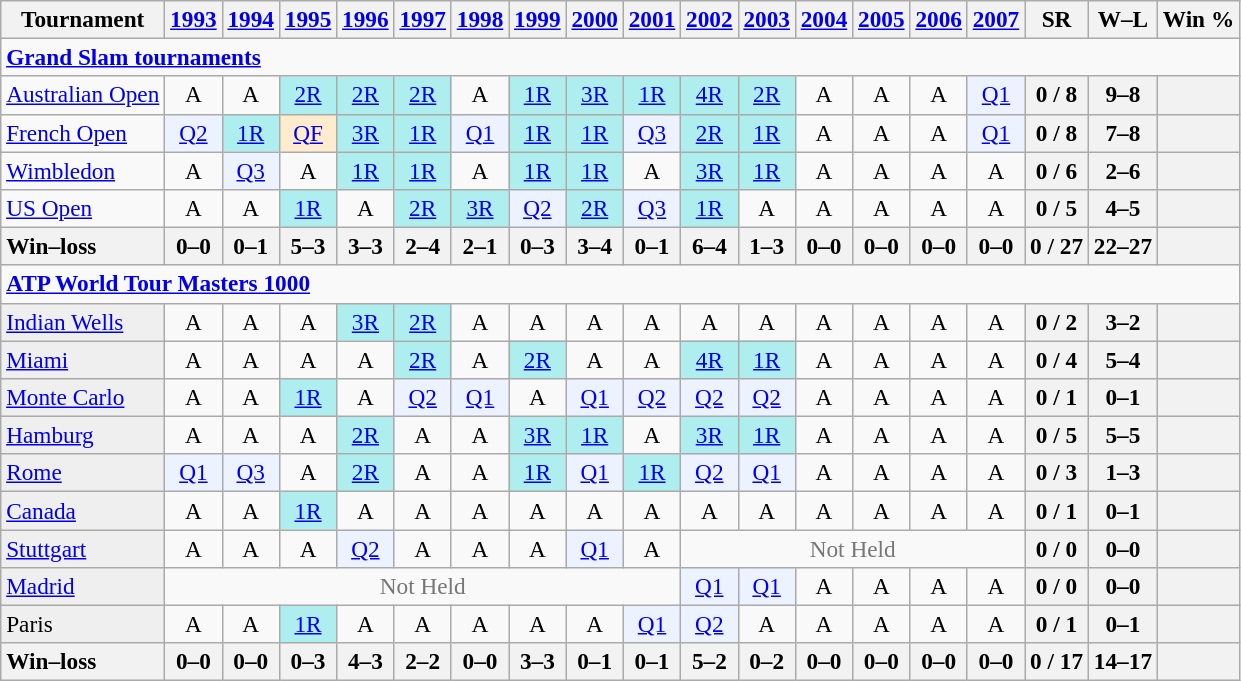<table class=wikitable style=text-align:center;font-size:97%>
<tr>
<th>Tournament</th>
<th><a href='#'>1993</a></th>
<th><a href='#'>1994</a></th>
<th><a href='#'>1995</a></th>
<th><a href='#'>1996</a></th>
<th><a href='#'>1997</a></th>
<th><a href='#'>1998</a></th>
<th><a href='#'>1999</a></th>
<th><a href='#'>2000</a></th>
<th><a href='#'>2001</a></th>
<th><a href='#'>2002</a></th>
<th><a href='#'>2003</a></th>
<th><a href='#'>2004</a></th>
<th><a href='#'>2005</a></th>
<th><a href='#'>2006</a></th>
<th><a href='#'>2007</a></th>
<th>SR</th>
<th>W–L</th>
<th>Win %</th>
</tr>
<tr>
<td colspan=20 align=left><a href='#'><strong>Grand Slam tournaments</strong></a></td>
</tr>
<tr>
<td align=left><a href='#'>Australian Open</a></td>
<td>A</td>
<td>A</td>
<td style=background:#afeeee><a href='#'>2R</a></td>
<td style=background:#afeeee><a href='#'>2R</a></td>
<td style=background:#afeeee><a href='#'>2R</a></td>
<td>A</td>
<td style=background:#afeeee><a href='#'>1R</a></td>
<td style=background:#afeeee><a href='#'>3R</a></td>
<td style=background:#afeeee><a href='#'>1R</a></td>
<td style=background:#afeeee><a href='#'>4R</a></td>
<td style=background:#afeeee><a href='#'>2R</a></td>
<td>A</td>
<td>A</td>
<td>A</td>
<td style=background:#ecf2ff><a href='#'>Q1</a></td>
<th>0 / 8</th>
<th>9–8</th>
<th></th>
</tr>
<tr>
<td align=left><a href='#'>French Open</a></td>
<td style=background:#ecf2ff><a href='#'>Q2</a></td>
<td style=background:#afeeee><a href='#'>1R</a></td>
<td style=background:#ffebcd><a href='#'>QF</a></td>
<td style=background:#afeeee><a href='#'>3R</a></td>
<td style=background:#afeeee><a href='#'>1R</a></td>
<td style=background:#ecf2ff><a href='#'>Q1</a></td>
<td style=background:#afeeee><a href='#'>1R</a></td>
<td style=background:#afeeee><a href='#'>1R</a></td>
<td style=background:#ecf2ff><a href='#'>Q3</a></td>
<td style=background:#afeeee><a href='#'>2R</a></td>
<td style=background:#afeeee><a href='#'>1R</a></td>
<td>A</td>
<td>A</td>
<td>A</td>
<td style=background:#ecf2ff><a href='#'>Q1</a></td>
<th>0 / 8</th>
<th>7–8</th>
<th></th>
</tr>
<tr>
<td align=left><a href='#'>Wimbledon</a></td>
<td>A</td>
<td style=background:#ecf2ff><a href='#'>Q3</a></td>
<td>A</td>
<td style=background:#afeeee><a href='#'>1R</a></td>
<td style=background:#afeeee><a href='#'>1R</a></td>
<td>A</td>
<td style=background:#afeeee><a href='#'>1R</a></td>
<td style=background:#afeeee><a href='#'>1R</a></td>
<td>A</td>
<td style=background:#afeeee><a href='#'>3R</a></td>
<td style=background:#afeeee><a href='#'>1R</a></td>
<td>A</td>
<td>A</td>
<td>A</td>
<td>A</td>
<th>0 / 6</th>
<th>2–6</th>
<th></th>
</tr>
<tr>
<td align=left><a href='#'>US Open</a></td>
<td>A</td>
<td>A</td>
<td style=background:#afeeee><a href='#'>1R</a></td>
<td>A</td>
<td style=background:#afeeee><a href='#'>2R</a></td>
<td style=background:#afeeee><a href='#'>3R</a></td>
<td style=background:#ecf2ff><a href='#'>Q2</a></td>
<td style=background:#afeeee><a href='#'>2R</a></td>
<td style=background:#ecf2ff><a href='#'>Q3</a></td>
<td style=background:#afeeee><a href='#'>1R</a></td>
<td>A</td>
<td>A</td>
<td>A</td>
<td>A</td>
<td>A</td>
<th>0 / 5</th>
<th>4–5</th>
<th></th>
</tr>
<tr>
<th style=text-align:left>Win–loss</th>
<th>0–0</th>
<th>0–1</th>
<th>5–3</th>
<th>3–3</th>
<th>2–4</th>
<th>2–1</th>
<th>0–3</th>
<th>3–4</th>
<th>0–1</th>
<th>6–4</th>
<th>1–3</th>
<th>0–0</th>
<th>0–0</th>
<th>0–0</th>
<th>0–0</th>
<th>0 / 27</th>
<th>22–27</th>
<th></th>
</tr>
<tr>
<td colspan=20 align=left><strong><a href='#'>ATP World Tour Masters 1000</a></strong></td>
</tr>
<tr>
<td bgcolor=efefef align=left><a href='#'>Indian Wells</a></td>
<td>A</td>
<td>A</td>
<td>A</td>
<td bgcolor=afeeee><a href='#'>3R</a></td>
<td bgcolor=afeeee><a href='#'>2R</a></td>
<td>A</td>
<td>A</td>
<td>A</td>
<td>A</td>
<td>A</td>
<td>A</td>
<td>A</td>
<td>A</td>
<td>A</td>
<td>A</td>
<th>0 / 2</th>
<th>3–2</th>
<th></th>
</tr>
<tr>
<td bgcolor=efefef align=left><a href='#'>Miami</a></td>
<td>A</td>
<td>A</td>
<td>A</td>
<td>A</td>
<td bgcolor=afeeee><a href='#'>2R</a></td>
<td>A</td>
<td bgcolor=afeeee><a href='#'>2R</a></td>
<td>A</td>
<td>A</td>
<td bgcolor=afeeee><a href='#'>4R</a></td>
<td bgcolor=afeeee><a href='#'>1R</a></td>
<td>A</td>
<td>A</td>
<td>A</td>
<td>A</td>
<th>0 / 4</th>
<th>5–4</th>
<th></th>
</tr>
<tr>
<td bgcolor=efefef align=left><a href='#'>Monte Carlo</a></td>
<td>A</td>
<td>A</td>
<td bgcolor=afeeee><a href='#'>1R</a></td>
<td>A</td>
<td bgcolor=ecf2ff><a href='#'>Q2</a></td>
<td bgcolor=ecf2ff><a href='#'>Q1</a></td>
<td>A</td>
<td bgcolor=ecf2ff><a href='#'>Q1</a></td>
<td bgcolor=ecf2ff><a href='#'>Q2</a></td>
<td bgcolor=ecf2ff><a href='#'>Q2</a></td>
<td bgcolor=ecf2ff><a href='#'>Q2</a></td>
<td>A</td>
<td>A</td>
<td>A</td>
<td>A</td>
<th>0 / 1</th>
<th>0–1</th>
<th></th>
</tr>
<tr>
<td bgcolor=efefef align=left><a href='#'>Hamburg</a></td>
<td>A</td>
<td>A</td>
<td>A</td>
<td bgcolor=afeeee><a href='#'>2R</a></td>
<td>A</td>
<td>A</td>
<td bgcolor=afeeee><a href='#'>3R</a></td>
<td bgcolor=afeeee><a href='#'>1R</a></td>
<td>A</td>
<td bgcolor=afeeee><a href='#'>3R</a></td>
<td bgcolor=afeeee><a href='#'>1R</a></td>
<td>A</td>
<td>A</td>
<td>A</td>
<td>A</td>
<th>0 / 5</th>
<th>5–5</th>
<th></th>
</tr>
<tr>
<td bgcolor=efefef align=left><a href='#'>Rome</a></td>
<td bgcolor=ecf2ff><a href='#'>Q1</a></td>
<td bgcolor=ecf2ff><a href='#'>Q3</a></td>
<td>A</td>
<td bgcolor=afeeee><a href='#'>2R</a></td>
<td>A</td>
<td>A</td>
<td bgcolor=afeeee><a href='#'>1R</a></td>
<td bgcolor=ecf2ff><a href='#'>Q1</a></td>
<td bgcolor=afeeee><a href='#'>1R</a></td>
<td bgcolor=ecf2ff><a href='#'>Q2</a></td>
<td bgcolor=ecf2ff><a href='#'>Q1</a></td>
<td>A</td>
<td>A</td>
<td>A</td>
<td>A</td>
<th>0 / 3</th>
<th>1–3</th>
<th></th>
</tr>
<tr>
<td bgcolor=efefef align=left><a href='#'>Canada</a></td>
<td>A</td>
<td>A</td>
<td bgcolor=afeeee><a href='#'>1R</a></td>
<td>A</td>
<td>A</td>
<td>A</td>
<td>A</td>
<td>A</td>
<td>A</td>
<td>A</td>
<td>A</td>
<td>A</td>
<td>A</td>
<td>A</td>
<td>A</td>
<th>0 / 1</th>
<th>0–1</th>
<th></th>
</tr>
<tr>
<td bgcolor=efefef align=left><a href='#'>Stuttgart</a></td>
<td>A</td>
<td>A</td>
<td>A</td>
<td bgcolor=ecf2ff><a href='#'>Q2</a></td>
<td>A</td>
<td>A</td>
<td>A</td>
<td bgcolor=ecf2ff><a href='#'>Q1</a></td>
<td>A</td>
<td colspan=6 style=color:#767676>Not Held</td>
<th>0 / 0</th>
<th>0–0</th>
<th></th>
</tr>
<tr>
<td bgcolor=efefef align=left><a href='#'>Madrid</a></td>
<td colspan=9 style=color:#767676>Not Held</td>
<td bgcolor=ecf2ff><a href='#'>Q1</a></td>
<td bgcolor=ecf2ff><a href='#'>Q1</a></td>
<td>A</td>
<td>A</td>
<td>A</td>
<td>A</td>
<th>0 / 0</th>
<th>0–0</th>
<th></th>
</tr>
<tr>
<td bgcolor=efefef align=left>Paris</td>
<td>A</td>
<td>A</td>
<td bgcolor=afeeee><a href='#'>1R</a></td>
<td>A</td>
<td>A</td>
<td>A</td>
<td>A</td>
<td>A</td>
<td bgcolor=ecf2ff><a href='#'>Q1</a></td>
<td bgcolor=ecf2ff><a href='#'>Q2</a></td>
<td>A</td>
<td>A</td>
<td>A</td>
<td>A</td>
<td>A</td>
<th>0 / 1</th>
<th>0–1</th>
<th></th>
</tr>
<tr>
<th style=text-align:left>Win–loss</th>
<th>0–0</th>
<th>0–0</th>
<th>0–3</th>
<th>4–3</th>
<th>2–2</th>
<th>0–0</th>
<th>3–3</th>
<th>0–1</th>
<th>0–1</th>
<th>5–2</th>
<th>0–2</th>
<th>0–0</th>
<th>0–0</th>
<th>0–0</th>
<th>0–0</th>
<th>0 / 17</th>
<th>14–17</th>
<th></th>
</tr>
</table>
